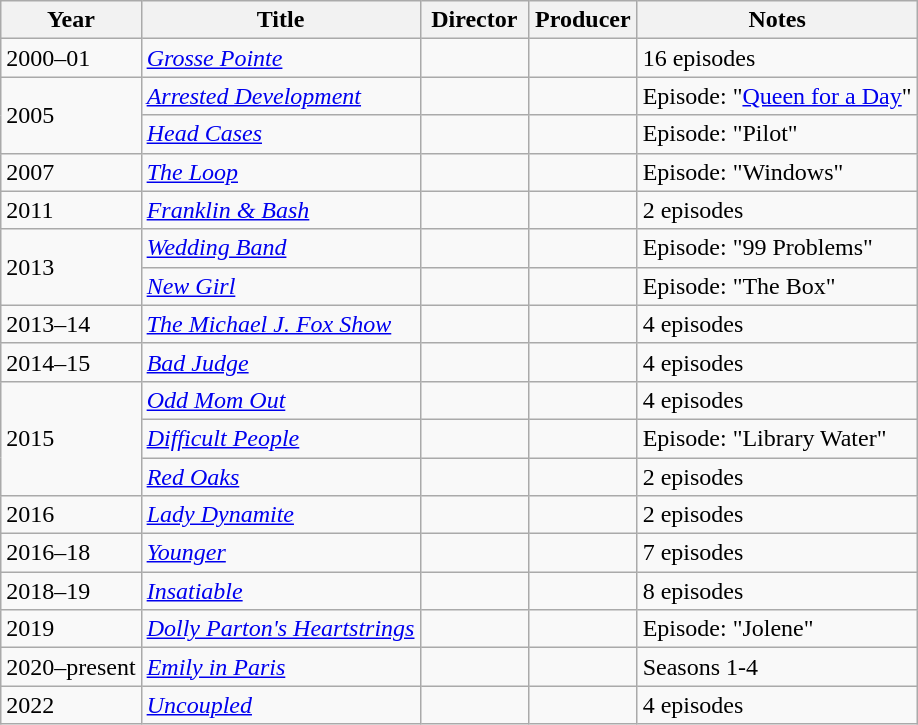<table class="wikitable">
<tr>
<th>Year</th>
<th>Title</th>
<th width=65>Director</th>
<th width=65>Producer</th>
<th>Notes</th>
</tr>
<tr>
<td>2000–01</td>
<td><em><a href='#'>Grosse Pointe</a></em></td>
<td></td>
<td></td>
<td>16 episodes</td>
</tr>
<tr>
<td rowspan=2>2005</td>
<td><em><a href='#'>Arrested Development</a></em></td>
<td></td>
<td></td>
<td>Episode: "<a href='#'>Queen for a Day</a>"</td>
</tr>
<tr>
<td><em><a href='#'>Head Cases</a></em></td>
<td></td>
<td></td>
<td>Episode: "Pilot"</td>
</tr>
<tr>
<td>2007</td>
<td><em><a href='#'>The Loop</a></em></td>
<td></td>
<td></td>
<td>Episode: "Windows"</td>
</tr>
<tr>
<td>2011</td>
<td><em><a href='#'>Franklin & Bash</a></em></td>
<td></td>
<td></td>
<td>2 episodes</td>
</tr>
<tr>
<td rowspan=2>2013</td>
<td><em><a href='#'>Wedding Band</a></em></td>
<td></td>
<td></td>
<td>Episode: "99 Problems"</td>
</tr>
<tr>
<td><em><a href='#'>New Girl</a></em></td>
<td></td>
<td></td>
<td>Episode: "The Box"</td>
</tr>
<tr>
<td>2013–14</td>
<td><em><a href='#'>The Michael J. Fox Show</a></em></td>
<td></td>
<td></td>
<td>4 episodes</td>
</tr>
<tr>
<td>2014–15</td>
<td><em><a href='#'>Bad Judge</a></em></td>
<td></td>
<td></td>
<td>4 episodes</td>
</tr>
<tr>
<td rowspan=3>2015</td>
<td><em><a href='#'>Odd Mom Out</a></em></td>
<td></td>
<td></td>
<td>4 episodes</td>
</tr>
<tr>
<td><em><a href='#'>Difficult People</a></em></td>
<td></td>
<td></td>
<td>Episode: "Library Water"</td>
</tr>
<tr>
<td><em><a href='#'>Red Oaks</a></em></td>
<td></td>
<td></td>
<td>2 episodes</td>
</tr>
<tr>
<td>2016</td>
<td><em><a href='#'>Lady Dynamite</a></em></td>
<td></td>
<td></td>
<td>2 episodes</td>
</tr>
<tr>
<td>2016–18</td>
<td><em><a href='#'>Younger</a></em></td>
<td></td>
<td></td>
<td>7 episodes</td>
</tr>
<tr>
<td>2018–19</td>
<td><em><a href='#'>Insatiable</a></em></td>
<td></td>
<td></td>
<td>8 episodes</td>
</tr>
<tr>
<td>2019</td>
<td><em><a href='#'>Dolly Parton's Heartstrings</a></em></td>
<td></td>
<td></td>
<td>Episode: "Jolene"</td>
</tr>
<tr>
<td>2020–present</td>
<td><em><a href='#'>Emily in Paris</a></em></td>
<td></td>
<td></td>
<td>Seasons 1-4</td>
</tr>
<tr>
<td>2022</td>
<td><em><a href='#'>Uncoupled</a></em></td>
<td></td>
<td></td>
<td>4 episodes</td>
</tr>
</table>
